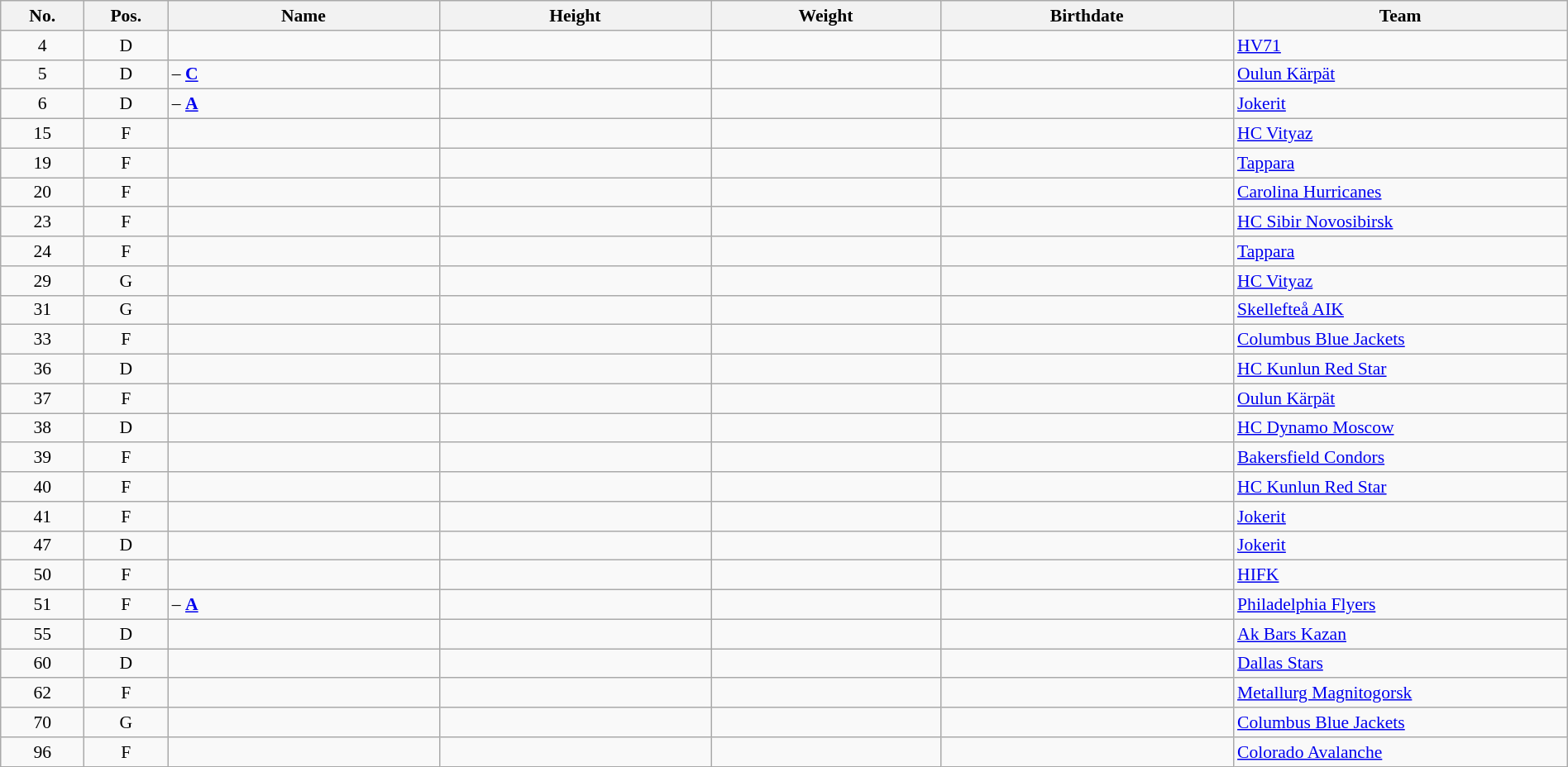<table width="100%" class="wikitable sortable" style="font-size: 90%; text-align: center;">
<tr>
<th style="width:  4%;">No.</th>
<th style="width:  4%;">Pos.</th>
<th style="width: 13%;">Name</th>
<th style="width: 13%;">Height</th>
<th style="width: 11%;">Weight</th>
<th style="width: 14%;">Birthdate</th>
<th style="width: 16%;">Team</th>
</tr>
<tr>
<td>4</td>
<td>D</td>
<td align=left></td>
<td></td>
<td></td>
<td></td>
<td style="text-align:left;"> <a href='#'>HV71</a></td>
</tr>
<tr>
<td>5</td>
<td>D</td>
<td align=left> – <strong><a href='#'>C</a></strong></td>
<td></td>
<td></td>
<td></td>
<td style="text-align:left;"> <a href='#'>Oulun Kärpät</a></td>
</tr>
<tr>
<td>6</td>
<td>D</td>
<td align=left> – <strong><a href='#'>A</a></strong></td>
<td></td>
<td></td>
<td></td>
<td style="text-align:left;"> <a href='#'>Jokerit</a></td>
</tr>
<tr>
<td>15</td>
<td>F</td>
<td align=left></td>
<td></td>
<td></td>
<td></td>
<td style="text-align:left;"> <a href='#'>HC Vityaz</a></td>
</tr>
<tr>
<td>19</td>
<td>F</td>
<td align=left></td>
<td></td>
<td></td>
<td></td>
<td style="text-align:left;"> <a href='#'>Tappara</a></td>
</tr>
<tr>
<td>20</td>
<td>F</td>
<td align=left></td>
<td></td>
<td></td>
<td></td>
<td style="text-align:left;"> <a href='#'>Carolina Hurricanes</a></td>
</tr>
<tr>
<td>23</td>
<td>F</td>
<td align=left></td>
<td></td>
<td></td>
<td></td>
<td style="text-align:left;"> <a href='#'>HC Sibir Novosibirsk</a></td>
</tr>
<tr>
<td>24</td>
<td>F</td>
<td align=left></td>
<td></td>
<td></td>
<td></td>
<td style="text-align:left;"> <a href='#'>Tappara</a></td>
</tr>
<tr>
<td>29</td>
<td>G</td>
<td align=left></td>
<td></td>
<td></td>
<td></td>
<td style="text-align:left;"> <a href='#'>HC Vityaz</a></td>
</tr>
<tr>
<td>31</td>
<td>G</td>
<td align=left></td>
<td></td>
<td></td>
<td></td>
<td style="text-align:left;"> <a href='#'>Skellefteå AIK</a></td>
</tr>
<tr>
<td>33</td>
<td>F</td>
<td align=left></td>
<td></td>
<td></td>
<td></td>
<td style="text-align:left;"> <a href='#'>Columbus Blue Jackets</a></td>
</tr>
<tr>
<td>36</td>
<td>D</td>
<td align=left></td>
<td></td>
<td></td>
<td></td>
<td style="text-align:left;"> <a href='#'>HC Kunlun Red Star</a></td>
</tr>
<tr>
<td>37</td>
<td>F</td>
<td align=left></td>
<td></td>
<td></td>
<td></td>
<td style="text-align:left;"> <a href='#'>Oulun Kärpät</a></td>
</tr>
<tr>
<td>38</td>
<td>D</td>
<td align=left></td>
<td></td>
<td></td>
<td></td>
<td style="text-align:left;"> <a href='#'>HC Dynamo Moscow</a></td>
</tr>
<tr>
<td>39</td>
<td>F</td>
<td align=left></td>
<td></td>
<td></td>
<td></td>
<td style="text-align:left;"> <a href='#'>Bakersfield Condors</a></td>
</tr>
<tr>
<td>40</td>
<td>F</td>
<td align=left></td>
<td></td>
<td></td>
<td></td>
<td style="text-align:left;"> <a href='#'>HC Kunlun Red Star</a></td>
</tr>
<tr>
<td>41</td>
<td>F</td>
<td align=left></td>
<td></td>
<td></td>
<td></td>
<td style="text-align:left;"> <a href='#'>Jokerit</a></td>
</tr>
<tr>
<td>47</td>
<td>D</td>
<td align=left></td>
<td></td>
<td></td>
<td></td>
<td style="text-align:left;"> <a href='#'>Jokerit</a></td>
</tr>
<tr>
<td>50</td>
<td>F</td>
<td align=left></td>
<td></td>
<td></td>
<td></td>
<td style="text-align:left;"> <a href='#'>HIFK</a></td>
</tr>
<tr>
<td>51</td>
<td>F</td>
<td align=left> – <strong><a href='#'>A</a></strong></td>
<td></td>
<td></td>
<td></td>
<td style="text-align:left;"> <a href='#'>Philadelphia Flyers</a></td>
</tr>
<tr>
<td>55</td>
<td>D</td>
<td align=left></td>
<td></td>
<td></td>
<td></td>
<td style="text-align:left;"> <a href='#'>Ak Bars Kazan</a></td>
</tr>
<tr>
<td>60</td>
<td>D</td>
<td align=left></td>
<td></td>
<td></td>
<td></td>
<td style="text-align:left;"> <a href='#'>Dallas Stars</a></td>
</tr>
<tr>
<td>62</td>
<td>F</td>
<td align=left></td>
<td></td>
<td></td>
<td></td>
<td style="text-align:left;"> <a href='#'>Metallurg Magnitogorsk</a></td>
</tr>
<tr>
<td>70</td>
<td>G</td>
<td align=left></td>
<td></td>
<td></td>
<td></td>
<td style="text-align:left;"> <a href='#'>Columbus Blue Jackets</a></td>
</tr>
<tr>
<td>96</td>
<td>F</td>
<td align=left></td>
<td></td>
<td></td>
<td></td>
<td style="text-align:left;"> <a href='#'>Colorado Avalanche</a></td>
</tr>
</table>
